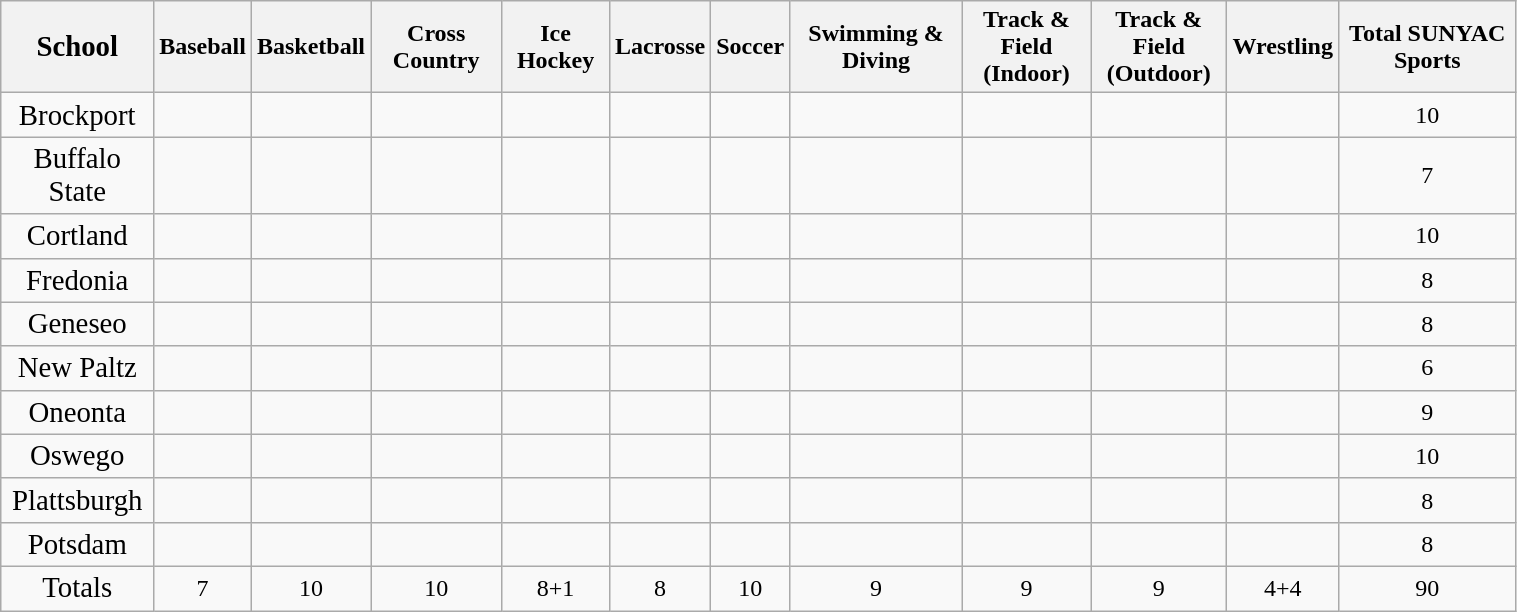<table class="wikitable" style="text-align:center; width:80%;">
<tr>
<th><big>School</big></th>
<th>Baseball</th>
<th>Basketball</th>
<th>Cross Country</th>
<th>Ice Hockey</th>
<th>Lacrosse</th>
<th>Soccer</th>
<th>Swimming & Diving</th>
<th>Track & Field<br>(Indoor)</th>
<th>Track & Field<br>(Outdoor)</th>
<th>Wrestling</th>
<th>Total SUNYAC Sports</th>
</tr>
<tr>
<td><big>Brockport</big></td>
<td style="text-align:center"></td>
<td style="text-align:center"></td>
<td style="text-align:center"></td>
<td style="text-align:center"></td>
<td style="text-align:center"></td>
<td style="text-align:center"></td>
<td style="text-align:center"></td>
<td style="text-align:center"></td>
<td style="text-align:center"></td>
<td style="text-align:center"></td>
<td style="text-align:center">10</td>
</tr>
<tr>
<td><big>Buffalo State</big></td>
<td style="text-align:center"></td>
<td style="text-align:center"></td>
<td style="text-align:center"></td>
<td style="text-align:center"></td>
<td style="text-align:center"></td>
<td style="text-align:center"></td>
<td style="text-align:center"></td>
<td style="text-align:center"></td>
<td style="text-align:center"></td>
<td style="text-align:center"></td>
<td style="text-align:center">7</td>
</tr>
<tr>
<td><big>Cortland</big></td>
<td style="text-align:center"></td>
<td style="text-align:center"></td>
<td style="text-align:center"></td>
<td style="text-align:center"></td>
<td style="text-align:center"></td>
<td style="text-align:center"></td>
<td style="text-align:center"></td>
<td style="text-align:center"></td>
<td style="text-align:center"></td>
<td style="text-align:center"></td>
<td style="text-align:center">10</td>
</tr>
<tr>
<td><big>Fredonia</big></td>
<td style="text-align:center"></td>
<td style="text-align:center"></td>
<td style="text-align:center"></td>
<td style="text-align:center"></td>
<td style="text-align:center"></td>
<td style="text-align:center"></td>
<td style="text-align:center"></td>
<td style="text-align:center"></td>
<td style="text-align:center"></td>
<td style="text-align:center"></td>
<td style="text-align:center">8</td>
</tr>
<tr>
<td><big>Geneseo</big></td>
<td style="text-align:center"></td>
<td style="text-align:center"></td>
<td style="text-align:center"></td>
<td style="text-align:center"></td>
<td style="text-align:center"></td>
<td style="text-align:center"></td>
<td style="text-align:center"></td>
<td style="text-align:center"></td>
<td style="text-align:center"></td>
<td style="text-align:center"></td>
<td style="text-align:center">8</td>
</tr>
<tr>
<td><big>New Paltz</big></td>
<td style="text-align:center"></td>
<td style="text-align:center"></td>
<td style="text-align:center"></td>
<td style="text-align:center"></td>
<td style="text-align:center"></td>
<td style="text-align:center"></td>
<td style="text-align:center"></td>
<td style="text-align:center"></td>
<td style="text-align:center"></td>
<td style="text-align:center"></td>
<td style="text-align:center">6</td>
</tr>
<tr>
<td><big>Oneonta</big></td>
<td style="text-align:center"></td>
<td style="text-align:center"></td>
<td style="text-align:center"></td>
<td style="text-align:center"></td>
<td style="text-align:center"></td>
<td style="text-align:center"></td>
<td style="text-align:center"></td>
<td style="text-align:center"></td>
<td style="text-align:center"></td>
<td style="text-align:center"></td>
<td style="text-align:center">9</td>
</tr>
<tr>
<td><big>Oswego</big></td>
<td style="text-align:center"></td>
<td style="text-align:center"></td>
<td style="text-align:center"></td>
<td style="text-align:center"></td>
<td style="text-align:center"></td>
<td style="text-align:center"></td>
<td style="text-align:center"></td>
<td style="text-align:center"></td>
<td style="text-align:center"></td>
<td style="text-align:center"></td>
<td style="text-align:center">10</td>
</tr>
<tr>
<td><big>Plattsburgh</big></td>
<td style="text-align:center"></td>
<td style="text-align:center"></td>
<td style="text-align:center"></td>
<td style="text-align:center"></td>
<td style="text-align:center"></td>
<td style="text-align:center"></td>
<td style="text-align:center"></td>
<td style="text-align:center"></td>
<td style="text-align:center"></td>
<td style="text-align:center"></td>
<td style="text-align:center">8</td>
</tr>
<tr>
<td><big>Potsdam</big></td>
<td style="text-align:center"></td>
<td style="text-align:center"></td>
<td style="text-align:center"></td>
<td style="text-align:center"></td>
<td style="text-align:center"></td>
<td style="text-align:center"></td>
<td style="text-align:center"></td>
<td style="text-align:center"></td>
<td style="text-align:center"></td>
<td style="text-align:center"></td>
<td style="text-align:center">8</td>
</tr>
<tr>
<td><big>Totals</big></td>
<td style="text-align:center">7</td>
<td style="text-align:center">10</td>
<td style="text-align:center">10</td>
<td style="text-align:center">8+1</td>
<td style="text-align:center">8</td>
<td style="text-align:center">10</td>
<td style="text-align:center">9</td>
<td style="text-align:center">9</td>
<td style="text-align:center">9</td>
<td style="text-align:center">4+4</td>
<td style="text-align:center">90</td>
</tr>
</table>
